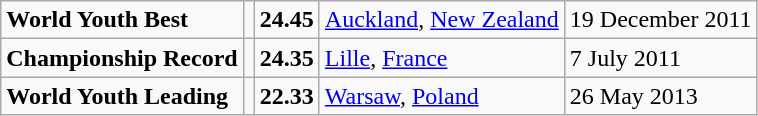<table class="wikitable">
<tr>
<td><strong>World Youth Best</strong></td>
<td></td>
<td><strong>24.45</strong></td>
<td><a href='#'>Auckland</a>, <a href='#'>New Zealand</a></td>
<td>19 December 2011</td>
</tr>
<tr>
<td><strong>Championship Record</strong></td>
<td></td>
<td><strong>24.35</strong></td>
<td><a href='#'>Lille</a>, <a href='#'>France</a></td>
<td>7 July 2011</td>
</tr>
<tr>
<td><strong>World Youth Leading</strong></td>
<td></td>
<td><strong>22.33</strong></td>
<td><a href='#'>Warsaw</a>, <a href='#'>Poland</a></td>
<td>26 May 2013</td>
</tr>
</table>
